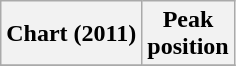<table class="wikitable plainrowheaders" style="text-align:center">
<tr>
<th scope="col">Chart (2011)</th>
<th scope="col">Peak<br>position</th>
</tr>
<tr>
</tr>
</table>
